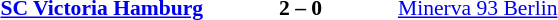<table width=100% cellspacing=1>
<tr>
<th width=25%></th>
<th width=10%></th>
<th width=25%></th>
<th></th>
</tr>
<tr style=font-size:90%>
<td align=right><strong><a href='#'>SC Victoria Hamburg</a></strong></td>
<td align=center><strong>2 – 0</strong></td>
<td><a href='#'>Minerva 93 Berlin</a></td>
</tr>
</table>
